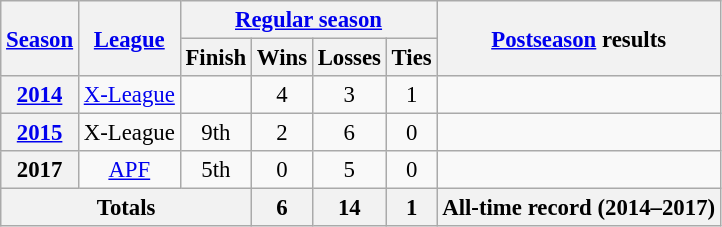<table class="wikitable" style="text-align:center; font-size: 95%;">
<tr>
<th rowspan="2"><a href='#'>Season</a></th>
<th rowspan="2"><a href='#'>League</a></th>
<th colspan="4"><a href='#'>Regular season</a></th>
<th rowspan="2"><a href='#'>Postseason</a> results</th>
</tr>
<tr>
<th>Finish</th>
<th>Wins</th>
<th>Losses</th>
<th>Ties</th>
</tr>
<tr>
<th><a href='#'>2014</a></th>
<td><a href='#'>X-League</a></td>
<td></td>
<td>4</td>
<td>3</td>
<td>1</td>
<td align=left></td>
</tr>
<tr>
<th><a href='#'>2015</a></th>
<td>X-League</td>
<td>9th</td>
<td>2</td>
<td>6</td>
<td>0</td>
<td></td>
</tr>
<tr>
<th>2017</th>
<td><a href='#'>APF</a></td>
<td>5th</td>
<td>0</td>
<td>5</td>
<td>0</td>
<td></td>
</tr>
<tr>
<th colspan="3">Totals</th>
<th>6</th>
<th>14</th>
<th>1</th>
<th colspan="3">All-time record (2014–2017)</th>
</tr>
</table>
